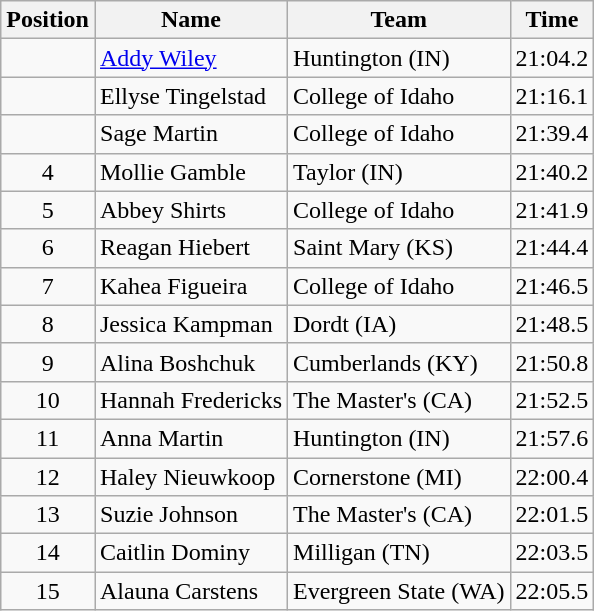<table class="wikitable sortable">
<tr>
<th>Position</th>
<th>Name</th>
<th>Team</th>
<th>Time</th>
</tr>
<tr>
<td align=center></td>
<td><a href='#'>Addy Wiley</a></td>
<td>Huntington (IN)</td>
<td>21:04.2</td>
</tr>
<tr>
<td align=center></td>
<td>Ellyse Tingelstad</td>
<td>College of Idaho</td>
<td>21:16.1</td>
</tr>
<tr>
<td align=center></td>
<td>Sage Martin</td>
<td>College of Idaho</td>
<td>21:39.4</td>
</tr>
<tr>
<td align=center>4</td>
<td>Mollie Gamble</td>
<td>Taylor (IN)</td>
<td>21:40.2</td>
</tr>
<tr>
<td align=center>5</td>
<td>Abbey Shirts</td>
<td>College of Idaho</td>
<td>21:41.9</td>
</tr>
<tr>
<td align=center>6</td>
<td>Reagan Hiebert</td>
<td>Saint Mary (KS)</td>
<td>21:44.4</td>
</tr>
<tr>
<td align=center>7</td>
<td>Kahea Figueira</td>
<td>College of Idaho</td>
<td>21:46.5</td>
</tr>
<tr>
<td align=center>8</td>
<td>Jessica Kampman</td>
<td>Dordt (IA)</td>
<td>21:48.5</td>
</tr>
<tr>
<td align=center>9</td>
<td>Alina Boshchuk</td>
<td>Cumberlands (KY)</td>
<td>21:50.8</td>
</tr>
<tr>
<td align=center>10</td>
<td>Hannah Fredericks</td>
<td>The Master's (CA)</td>
<td>21:52.5</td>
</tr>
<tr>
<td align=center>11</td>
<td>Anna Martin</td>
<td>Huntington (IN)</td>
<td>21:57.6</td>
</tr>
<tr>
<td align=center>12</td>
<td>Haley Nieuwkoop</td>
<td>Cornerstone (MI)</td>
<td>22:00.4</td>
</tr>
<tr>
<td align=center>13</td>
<td>Suzie Johnson</td>
<td>The Master's (CA)</td>
<td>22:01.5</td>
</tr>
<tr>
<td align=center>14</td>
<td>Caitlin Dominy</td>
<td>Milligan (TN)</td>
<td>22:03.5</td>
</tr>
<tr>
<td align=center>15</td>
<td>Alauna Carstens</td>
<td>Evergreen State (WA)</td>
<td>22:05.5</td>
</tr>
</table>
